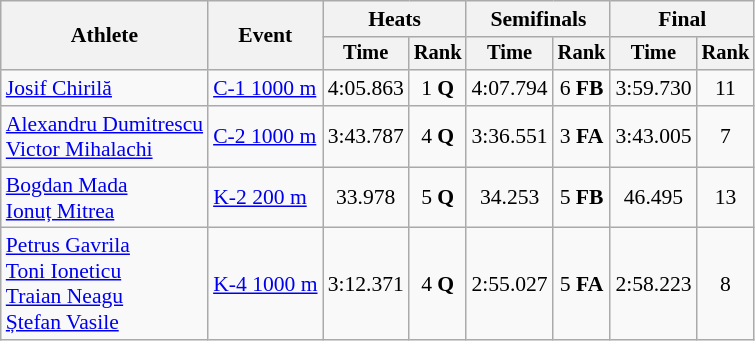<table class="wikitable" style="font-size:90%">
<tr>
<th rowspan=2>Athlete</th>
<th rowspan=2>Event</th>
<th colspan=2>Heats</th>
<th colspan=2>Semifinals</th>
<th colspan=2>Final</th>
</tr>
<tr style="font-size:95%">
<th>Time</th>
<th>Rank</th>
<th>Time</th>
<th>Rank</th>
<th>Time</th>
<th>Rank</th>
</tr>
<tr align=center>
<td align=left><a href='#'>Josif Chirilă</a></td>
<td align=left><a href='#'>C-1 1000 m</a></td>
<td>4:05.863</td>
<td>1 <strong>Q</strong></td>
<td>4:07.794</td>
<td>6 <strong>FB</strong></td>
<td>3:59.730</td>
<td>11</td>
</tr>
<tr align=center>
<td align=left><a href='#'>Alexandru Dumitrescu</a><br><a href='#'>Victor Mihalachi</a></td>
<td align=left><a href='#'>C-2 1000 m</a></td>
<td>3:43.787</td>
<td>4 <strong>Q</strong></td>
<td>3:36.551</td>
<td>3 <strong>FA</strong></td>
<td>3:43.005</td>
<td>7</td>
</tr>
<tr align=center>
<td align=left><a href='#'>Bogdan Mada</a><br><a href='#'>Ionuț Mitrea</a></td>
<td align=left><a href='#'>K-2 200 m</a></td>
<td>33.978</td>
<td>5 <strong>Q</strong></td>
<td>34.253</td>
<td>5 <strong>FB</strong></td>
<td>46.495</td>
<td>13</td>
</tr>
<tr align=center>
<td align=left><a href='#'>Petrus Gavrila</a><br><a href='#'>Toni Ioneticu</a><br><a href='#'>Traian Neagu</a><br><a href='#'>Ștefan Vasile</a></td>
<td align=left><a href='#'>K-4 1000 m</a></td>
<td>3:12.371</td>
<td>4 <strong>Q</strong></td>
<td>2:55.027</td>
<td>5 <strong>FA</strong></td>
<td>2:58.223</td>
<td>8</td>
</tr>
</table>
